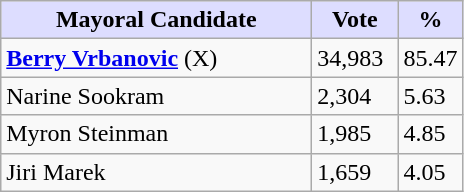<table class="wikitable">
<tr>
<th style="background:#ddf; width:200px;">Mayoral Candidate</th>
<th style="background:#ddf; width:50px;">Vote</th>
<th style="background:#ddf; width:30px;">%</th>
</tr>
<tr>
<td><strong><a href='#'>Berry Vrbanovic</a></strong> (X)</td>
<td>34,983</td>
<td>85.47</td>
</tr>
<tr>
<td>Narine Sookram</td>
<td>2,304</td>
<td>5.63</td>
</tr>
<tr>
<td>Myron Steinman</td>
<td>1,985</td>
<td>4.85</td>
</tr>
<tr>
<td>Jiri Marek</td>
<td>1,659</td>
<td>4.05</td>
</tr>
</table>
